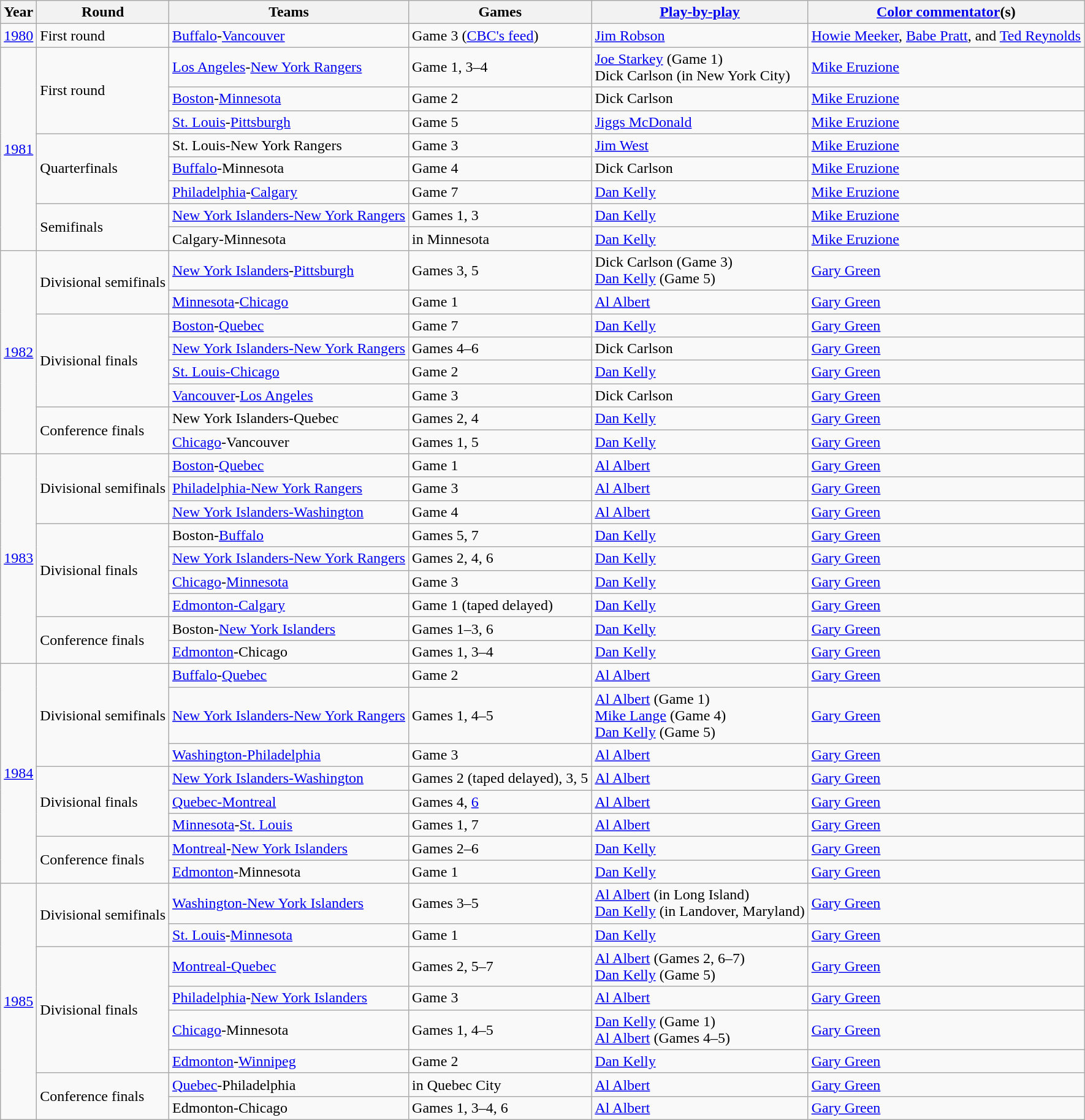<table class="wikitable">
<tr>
<th>Year</th>
<th>Round</th>
<th>Teams</th>
<th>Games</th>
<th><a href='#'>Play-by-play</a></th>
<th><a href='#'>Color commentator</a>(s)</th>
</tr>
<tr>
<td><a href='#'>1980</a></td>
<td>First round</td>
<td><a href='#'>Buffalo</a>-<a href='#'>Vancouver</a></td>
<td>Game 3 (<a href='#'>CBC's feed</a>)</td>
<td><a href='#'>Jim Robson</a></td>
<td><a href='#'>Howie Meeker</a>, <a href='#'>Babe Pratt</a>, and <a href='#'>Ted Reynolds</a></td>
</tr>
<tr>
<td rowspan="8"><a href='#'>1981</a></td>
<td rowspan="3">First round</td>
<td><a href='#'>Los Angeles</a>-<a href='#'>New York Rangers</a></td>
<td>Game 1, 3–4</td>
<td><a href='#'>Joe Starkey</a> (Game 1)<br>Dick Carlson (in New York City)</td>
<td><a href='#'>Mike Eruzione</a></td>
</tr>
<tr>
<td><a href='#'>Boston</a>-<a href='#'>Minnesota</a></td>
<td>Game 2</td>
<td>Dick Carlson</td>
<td><a href='#'>Mike Eruzione</a></td>
</tr>
<tr>
<td><a href='#'>St. Louis</a>-<a href='#'>Pittsburgh</a></td>
<td>Game 5</td>
<td><a href='#'>Jiggs McDonald</a></td>
<td><a href='#'>Mike Eruzione</a></td>
</tr>
<tr>
<td rowspan=3>Quarterfinals</td>
<td>St. Louis-New York Rangers</td>
<td>Game 3</td>
<td><a href='#'>Jim West</a></td>
<td><a href='#'>Mike Eruzione</a></td>
</tr>
<tr>
<td><a href='#'>Buffalo</a>-Minnesota</td>
<td>Game 4</td>
<td>Dick Carlson</td>
<td><a href='#'>Mike Eruzione</a></td>
</tr>
<tr>
<td><a href='#'>Philadelphia</a>-<a href='#'>Calgary</a></td>
<td>Game 7</td>
<td><a href='#'>Dan Kelly</a></td>
<td><a href='#'>Mike Eruzione</a></td>
</tr>
<tr>
<td rowspan=2>Semifinals</td>
<td><a href='#'>New York Islanders-New York Rangers</a></td>
<td>Games 1, 3</td>
<td><a href='#'>Dan Kelly</a></td>
<td><a href='#'>Mike Eruzione</a></td>
</tr>
<tr>
<td>Calgary-Minnesota</td>
<td>in Minnesota</td>
<td><a href='#'>Dan Kelly</a></td>
<td><a href='#'>Mike Eruzione</a></td>
</tr>
<tr>
<td rowspan="8"><a href='#'>1982</a></td>
<td rowspan="2">Divisional semifinals</td>
<td><a href='#'>New York Islanders</a>-<a href='#'>Pittsburgh</a></td>
<td>Games 3, 5</td>
<td>Dick Carlson (Game 3)<br><a href='#'>Dan Kelly</a> (Game 5)</td>
<td><a href='#'>Gary Green</a></td>
</tr>
<tr>
<td><a href='#'>Minnesota</a>-<a href='#'>Chicago</a></td>
<td>Game 1</td>
<td><a href='#'>Al Albert</a></td>
<td><a href='#'>Gary Green</a></td>
</tr>
<tr>
<td rowspan=4>Divisional finals</td>
<td><a href='#'>Boston</a>-<a href='#'>Quebec</a></td>
<td>Game 7</td>
<td><a href='#'>Dan Kelly</a></td>
<td><a href='#'>Gary Green</a></td>
</tr>
<tr>
<td><a href='#'>New York Islanders-New York Rangers</a></td>
<td>Games 4–6</td>
<td>Dick Carlson</td>
<td><a href='#'>Gary Green</a></td>
</tr>
<tr>
<td><a href='#'>St. Louis-Chicago</a></td>
<td>Game 2</td>
<td><a href='#'>Dan Kelly</a></td>
<td><a href='#'>Gary Green</a></td>
</tr>
<tr>
<td><a href='#'>Vancouver</a>-<a href='#'>Los Angeles</a></td>
<td>Game 3</td>
<td>Dick Carlson</td>
<td><a href='#'>Gary Green</a></td>
</tr>
<tr>
<td rowspan=2>Conference finals</td>
<td>New York Islanders-Quebec</td>
<td>Games 2, 4</td>
<td><a href='#'>Dan Kelly</a></td>
<td><a href='#'>Gary Green</a></td>
</tr>
<tr>
<td><a href='#'>Chicago</a>-Vancouver</td>
<td>Games 1, 5</td>
<td><a href='#'>Dan Kelly</a></td>
<td><a href='#'>Gary Green</a></td>
</tr>
<tr>
<td rowspan="9"><a href='#'>1983</a></td>
<td rowspan="3">Divisional semifinals</td>
<td><a href='#'>Boston</a>-<a href='#'>Quebec</a></td>
<td>Game 1</td>
<td><a href='#'>Al Albert</a></td>
<td><a href='#'>Gary Green</a></td>
</tr>
<tr>
<td><a href='#'>Philadelphia-New York Rangers</a></td>
<td>Game 3</td>
<td><a href='#'>Al Albert</a></td>
<td><a href='#'>Gary Green</a></td>
</tr>
<tr>
<td><a href='#'>New York Islanders-Washington</a></td>
<td>Game 4</td>
<td><a href='#'>Al Albert</a></td>
<td><a href='#'>Gary Green</a></td>
</tr>
<tr>
<td rowspan=4>Divisional finals</td>
<td>Boston-<a href='#'>Buffalo</a></td>
<td>Games 5, 7</td>
<td><a href='#'>Dan Kelly</a></td>
<td><a href='#'>Gary Green</a></td>
</tr>
<tr>
<td><a href='#'>New York Islanders-New York Rangers</a></td>
<td>Games 2, 4, 6</td>
<td><a href='#'>Dan Kelly</a></td>
<td><a href='#'>Gary Green</a></td>
</tr>
<tr>
<td><a href='#'>Chicago</a>-<a href='#'>Minnesota</a></td>
<td>Game 3</td>
<td><a href='#'>Dan Kelly</a></td>
<td><a href='#'>Gary Green</a></td>
</tr>
<tr>
<td><a href='#'>Edmonton-Calgary</a></td>
<td>Game 1 (taped delayed)</td>
<td><a href='#'>Dan Kelly</a></td>
<td><a href='#'>Gary Green</a></td>
</tr>
<tr>
<td rowspan=2>Conference finals</td>
<td>Boston-<a href='#'>New York Islanders</a></td>
<td>Games 1–3, 6</td>
<td><a href='#'>Dan Kelly</a></td>
<td><a href='#'>Gary Green</a></td>
</tr>
<tr>
<td><a href='#'>Edmonton</a>-Chicago</td>
<td>Games 1, 3–4</td>
<td><a href='#'>Dan Kelly</a></td>
<td><a href='#'>Gary Green</a></td>
</tr>
<tr>
<td rowspan="8"><a href='#'>1984</a></td>
<td rowspan="3">Divisional semifinals</td>
<td><a href='#'>Buffalo</a>-<a href='#'>Quebec</a></td>
<td>Game 2</td>
<td><a href='#'>Al Albert</a></td>
<td><a href='#'>Gary Green</a></td>
</tr>
<tr>
<td><a href='#'>New York Islanders-New York Rangers</a></td>
<td>Games 1, 4–5</td>
<td><a href='#'>Al Albert</a> (Game 1)<br><a href='#'>Mike Lange</a> (Game 4)<br><a href='#'>Dan Kelly</a> (Game 5)</td>
<td><a href='#'>Gary Green</a></td>
</tr>
<tr>
<td><a href='#'>Washington-Philadelphia</a></td>
<td>Game 3</td>
<td><a href='#'>Al Albert</a></td>
<td><a href='#'>Gary Green</a></td>
</tr>
<tr>
<td rowspan=3>Divisional finals</td>
<td><a href='#'>New York Islanders-Washington</a></td>
<td>Games 2 (taped delayed), 3, 5</td>
<td><a href='#'>Al Albert</a></td>
<td><a href='#'>Gary Green</a></td>
</tr>
<tr>
<td><a href='#'>Quebec-Montreal</a></td>
<td>Games 4, <a href='#'>6</a></td>
<td><a href='#'>Al Albert</a></td>
<td><a href='#'>Gary Green</a></td>
</tr>
<tr>
<td><a href='#'>Minnesota</a>-<a href='#'>St. Louis</a></td>
<td>Games 1, 7</td>
<td><a href='#'>Al Albert</a></td>
<td><a href='#'>Gary Green</a></td>
</tr>
<tr>
<td rowspan=2>Conference finals</td>
<td><a href='#'>Montreal</a>-<a href='#'>New York Islanders</a></td>
<td>Games 2–6</td>
<td><a href='#'>Dan Kelly</a></td>
<td><a href='#'>Gary Green</a></td>
</tr>
<tr>
<td><a href='#'>Edmonton</a>-Minnesota</td>
<td>Game 1</td>
<td><a href='#'>Dan Kelly</a></td>
<td><a href='#'>Gary Green</a></td>
</tr>
<tr>
<td rowspan="9"><a href='#'>1985</a></td>
<td rowspan="2">Divisional semifinals</td>
<td><a href='#'>Washington-New York Islanders</a></td>
<td>Games 3–5</td>
<td><a href='#'>Al Albert</a> (in Long Island)<br><a href='#'>Dan Kelly</a> (in Landover, Maryland)</td>
<td><a href='#'>Gary Green</a></td>
</tr>
<tr>
<td><a href='#'>St. Louis</a>-<a href='#'>Minnesota</a></td>
<td>Game 1</td>
<td><a href='#'>Dan Kelly</a></td>
<td><a href='#'>Gary Green</a></td>
</tr>
<tr>
<td rowspan=4>Divisional finals</td>
<td><a href='#'>Montreal-Quebec</a></td>
<td>Games 2, 5–7</td>
<td><a href='#'>Al Albert</a> (Games 2, 6–7)<br><a href='#'>Dan Kelly</a> (Game 5)</td>
<td><a href='#'>Gary Green</a></td>
</tr>
<tr>
<td><a href='#'>Philadelphia</a>-<a href='#'>New York Islanders</a></td>
<td>Game 3</td>
<td><a href='#'>Al Albert</a></td>
<td><a href='#'>Gary Green</a></td>
</tr>
<tr>
<td><a href='#'>Chicago</a>-Minnesota</td>
<td>Games 1, 4–5</td>
<td><a href='#'>Dan Kelly</a> (Game 1)<br><a href='#'>Al Albert</a> (Games 4–5)</td>
<td><a href='#'>Gary Green</a></td>
</tr>
<tr>
<td><a href='#'>Edmonton</a>-<a href='#'>Winnipeg</a></td>
<td>Game 2</td>
<td><a href='#'>Dan Kelly</a></td>
<td><a href='#'>Gary Green</a></td>
</tr>
<tr>
<td rowspan=2>Conference finals</td>
<td><a href='#'>Quebec</a>-Philadelphia</td>
<td>in Quebec City</td>
<td><a href='#'>Al Albert</a></td>
<td><a href='#'>Gary Green</a></td>
</tr>
<tr>
<td>Edmonton-Chicago</td>
<td>Games 1, 3–4, 6</td>
<td><a href='#'>Al Albert</a></td>
<td><a href='#'>Gary Green</a></td>
</tr>
</table>
